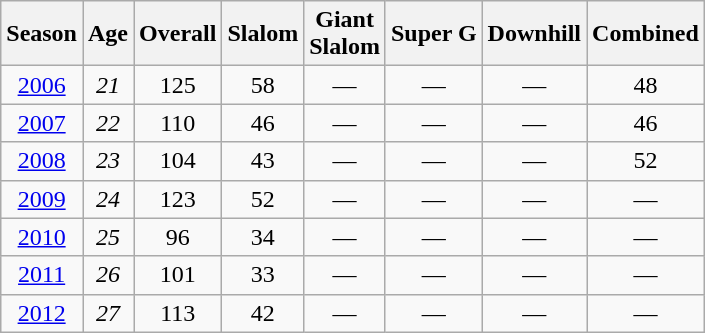<table class=wikitable style="text-align:center">
<tr>
<th>Season</th>
<th>Age</th>
<th>Overall</th>
<th>Slalom</th>
<th>Giant<br>Slalom</th>
<th>Super G</th>
<th>Downhill</th>
<th>Combined</th>
</tr>
<tr>
<td><a href='#'>2006</a></td>
<td><em>21</em></td>
<td>125</td>
<td>58</td>
<td>—</td>
<td>—</td>
<td>—</td>
<td>48</td>
</tr>
<tr>
<td><a href='#'>2007</a></td>
<td><em>22</em></td>
<td>110</td>
<td>46</td>
<td>—</td>
<td>—</td>
<td>—</td>
<td>46</td>
</tr>
<tr>
<td><a href='#'>2008</a></td>
<td><em>23</em></td>
<td>104</td>
<td>43</td>
<td>—</td>
<td>—</td>
<td>—</td>
<td>52</td>
</tr>
<tr>
<td><a href='#'>2009</a></td>
<td><em>24</em></td>
<td>123</td>
<td>52</td>
<td>—</td>
<td>—</td>
<td>—</td>
<td>—</td>
</tr>
<tr>
<td><a href='#'>2010</a></td>
<td><em>25</em></td>
<td>96</td>
<td>34</td>
<td>—</td>
<td>—</td>
<td>—</td>
<td>—</td>
</tr>
<tr>
<td><a href='#'>2011</a></td>
<td><em>26</em></td>
<td>101</td>
<td>33</td>
<td>—</td>
<td>—</td>
<td>—</td>
<td>—</td>
</tr>
<tr>
<td><a href='#'>2012</a></td>
<td><em>27</em></td>
<td>113</td>
<td>42</td>
<td>—</td>
<td>—</td>
<td>—</td>
<td>—</td>
</tr>
</table>
